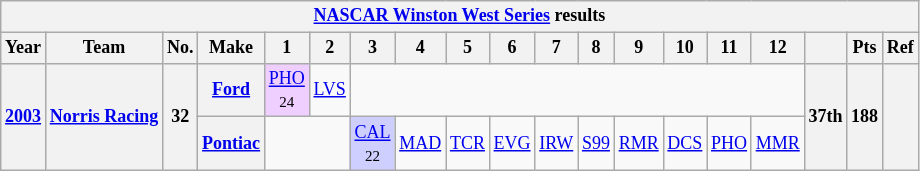<table class="wikitable" style="text-align:center; font-size:75%">
<tr>
<th colspan=23><a href='#'>NASCAR Winston West Series</a> results</th>
</tr>
<tr>
<th>Year</th>
<th>Team</th>
<th>No.</th>
<th>Make</th>
<th>1</th>
<th>2</th>
<th>3</th>
<th>4</th>
<th>5</th>
<th>6</th>
<th>7</th>
<th>8</th>
<th>9</th>
<th>10</th>
<th>11</th>
<th>12</th>
<th></th>
<th>Pts</th>
<th>Ref</th>
</tr>
<tr>
<th rowspan=2><a href='#'>2003</a></th>
<th rowspan=2><a href='#'>Norris Racing</a></th>
<th rowspan=2>32</th>
<th><a href='#'>Ford</a></th>
<td style="background:#EFCFFF;"><a href='#'>PHO</a><br><small>24</small></td>
<td><a href='#'>LVS</a></td>
<td colspan=10></td>
<th rowspan=2>37th</th>
<th rowspan=2>188</th>
<th rowspan=2></th>
</tr>
<tr>
<th><a href='#'>Pontiac</a></th>
<td colspan=2></td>
<td style="background:#CFCFFF;"><a href='#'>CAL</a><br><small>22</small></td>
<td><a href='#'>MAD</a></td>
<td><a href='#'>TCR</a></td>
<td><a href='#'>EVG</a></td>
<td><a href='#'>IRW</a></td>
<td><a href='#'>S99</a></td>
<td><a href='#'>RMR</a></td>
<td><a href='#'>DCS</a></td>
<td><a href='#'>PHO</a></td>
<td><a href='#'>MMR</a></td>
</tr>
</table>
